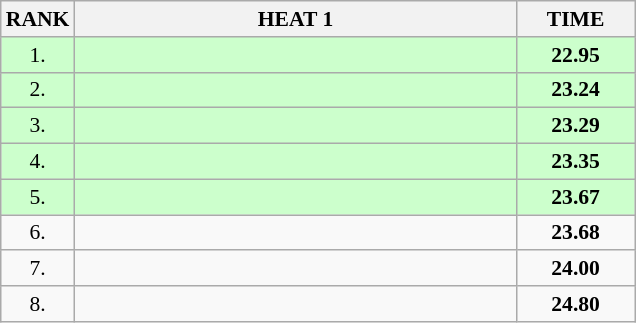<table class="wikitable" style="border-collapse: collapse; font-size: 90%;">
<tr>
<th>RANK</th>
<th style="width: 20em">HEAT 1</th>
<th style="width: 5em">TIME</th>
</tr>
<tr style="background:#ccffcc;">
<td align="center">1.</td>
<td></td>
<td align="center"><strong>22.95 </strong></td>
</tr>
<tr style="background:#ccffcc;">
<td align="center">2.</td>
<td></td>
<td align="center"><strong>23.24 </strong></td>
</tr>
<tr style="background:#ccffcc;">
<td align="center">3.</td>
<td></td>
<td align="center"><strong>23.29 </strong></td>
</tr>
<tr style="background:#ccffcc;">
<td align="center">4.</td>
<td></td>
<td align="center"><strong>23.35 </strong></td>
</tr>
<tr style="background:#ccffcc;">
<td align="center">5.</td>
<td></td>
<td align="center"><strong>23.67 </strong></td>
</tr>
<tr>
<td align="center">6.</td>
<td></td>
<td align="center"><strong>23.68 </strong></td>
</tr>
<tr>
<td align="center">7.</td>
<td></td>
<td align="center"><strong>24.00 </strong></td>
</tr>
<tr>
<td align="center">8.</td>
<td></td>
<td align="center"><strong>24.80</strong></td>
</tr>
</table>
